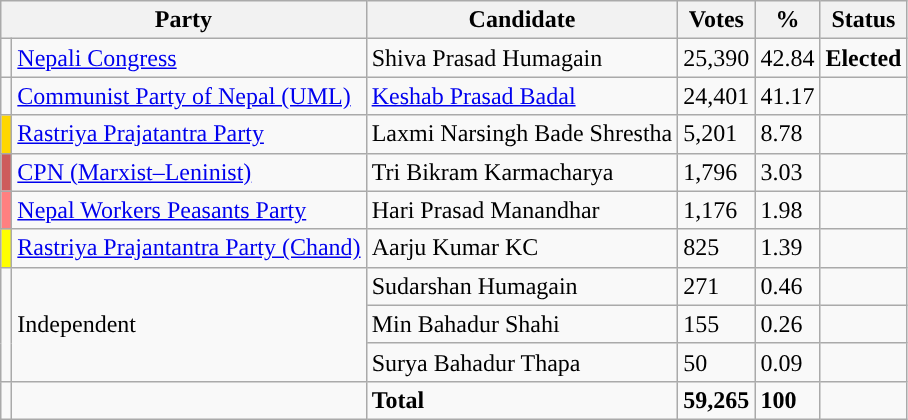<table class="wikitable">
<tr>
<th colspan="2">Party</th>
<th>Candidate</th>
<th>Votes</th>
<th>%</th>
<th>Status</th>
</tr>
<tr>
<td style="background-color:"></td>
<td><a href='#'>Nepali Congress</a></td>
<td>Shiva Prasad Humagain</td>
<td>25,390</td>
<td>42.84</td>
<td><strong>Elected</strong></td>
</tr>
<tr>
<td style="background-color:"></td>
<td><a href='#'>Communist Party of Nepal (UML)</a></td>
<td><a href='#'>Keshab Prasad Badal</a></td>
<td>24,401</td>
<td>41.17</td>
<td></td>
</tr>
<tr>
<td style="background-color:gold"></td>
<td><a href='#'>Rastriya Prajatantra Party</a></td>
<td>Laxmi Narsingh Bade Shrestha</td>
<td>5,201</td>
<td>8.78</td>
<td></td>
</tr>
<tr>
<td style="background-color:indianred"></td>
<td><a href='#'>CPN (Marxist–Leninist)</a></td>
<td>Tri Bikram Karmacharya</td>
<td>1,796</td>
<td>3.03</td>
<td></td>
</tr>
<tr>
<td style="background-color:#ff8080"></td>
<td><a href='#'>Nepal Workers Peasants Party</a></td>
<td>Hari Prasad Manandhar</td>
<td>1,176</td>
<td>1.98</td>
<td></td>
</tr>
<tr>
<td style="background-color:yellow"></td>
<td><a href='#'>Rastriya Prajantantra Party (Chand)</a></td>
<td>Aarju Kumar KC</td>
<td>825</td>
<td>1.39</td>
<td></td>
</tr>
<tr>
<td rowspan="3"></td>
<td rowspan="3">Independent</td>
<td>Sudarshan Humagain</td>
<td>271</td>
<td>0.46</td>
<td></td>
</tr>
<tr>
<td>Min Bahadur Shahi</td>
<td>155</td>
<td>0.26</td>
<td></td>
</tr>
<tr>
<td>Surya Bahadur Thapa</td>
<td>50</td>
<td>0.09</td>
<td></td>
</tr>
<tr>
<td></td>
<td></td>
<td><strong>Total</strong></td>
<td><strong>59,265</strong></td>
<td><strong>100</strong></td>
<td></td>
</tr>
</table>
